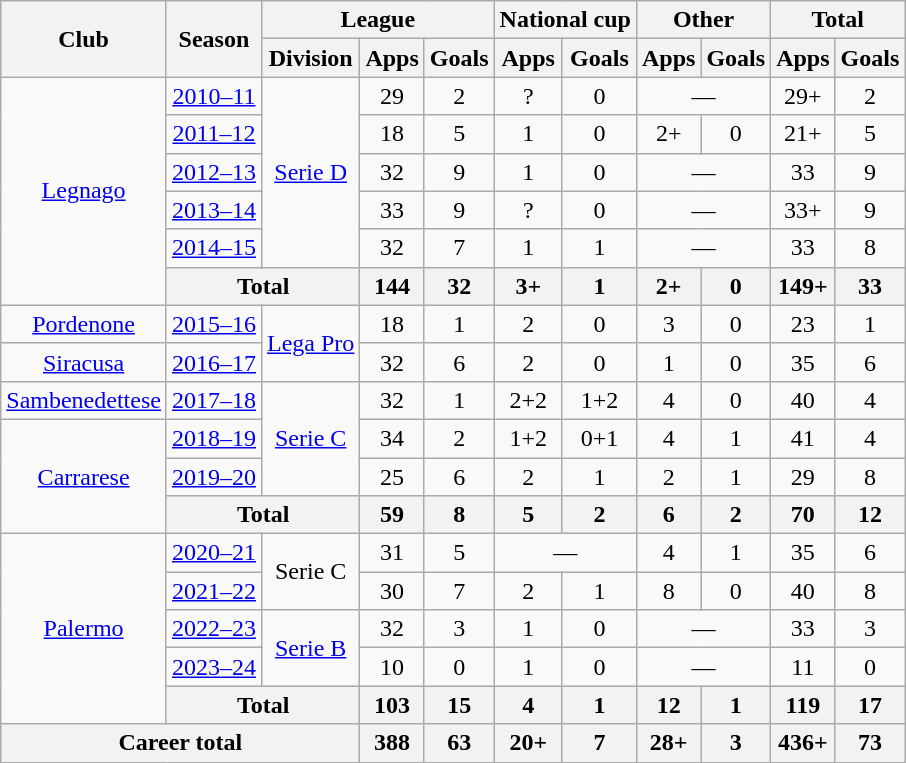<table class="wikitable" style="text-align: center;">
<tr>
<th rowspan="2">Club</th>
<th rowspan="2">Season</th>
<th colspan="3">League</th>
<th colspan="2">National cup</th>
<th colspan="2">Other</th>
<th colspan="2">Total</th>
</tr>
<tr>
<th>Division</th>
<th>Apps</th>
<th>Goals</th>
<th>Apps</th>
<th>Goals</th>
<th>Apps</th>
<th>Goals</th>
<th>Apps</th>
<th>Goals</th>
</tr>
<tr>
<td rowspan="6"><a href='#'>Legnago</a></td>
<td><a href='#'>2010–11</a></td>
<td rowspan="5"><a href='#'>Serie D</a></td>
<td>29</td>
<td>2</td>
<td>?</td>
<td>0</td>
<td colspan="2">—</td>
<td>29+</td>
<td>2</td>
</tr>
<tr>
<td><a href='#'>2011–12</a></td>
<td>18</td>
<td>5</td>
<td>1</td>
<td>0</td>
<td>2+</td>
<td>0</td>
<td>21+</td>
<td>5</td>
</tr>
<tr>
<td><a href='#'>2012–13</a></td>
<td>32</td>
<td>9</td>
<td>1</td>
<td>0</td>
<td colspan="2">—</td>
<td>33</td>
<td>9</td>
</tr>
<tr>
<td><a href='#'>2013–14</a></td>
<td>33</td>
<td>9</td>
<td>?</td>
<td>0</td>
<td colspan="2">—</td>
<td>33+</td>
<td>9</td>
</tr>
<tr>
<td><a href='#'>2014–15</a></td>
<td>32</td>
<td>7</td>
<td>1</td>
<td>1</td>
<td colspan="2">—</td>
<td>33</td>
<td>8</td>
</tr>
<tr>
<th colspan="2">Total</th>
<th>144</th>
<th>32</th>
<th>3+</th>
<th>1</th>
<th>2+</th>
<th>0</th>
<th>149+</th>
<th>33</th>
</tr>
<tr>
<td><a href='#'>Pordenone</a></td>
<td><a href='#'>2015–16</a></td>
<td rowspan="2"><a href='#'>Lega Pro</a></td>
<td>18</td>
<td>1</td>
<td>2</td>
<td>0</td>
<td>3</td>
<td>0</td>
<td>23</td>
<td>1</td>
</tr>
<tr>
<td><a href='#'>Siracusa</a></td>
<td><a href='#'>2016–17</a></td>
<td>32</td>
<td>6</td>
<td>2</td>
<td>0</td>
<td>1</td>
<td>0</td>
<td>35</td>
<td>6</td>
</tr>
<tr>
<td><a href='#'>Sambenedettese</a></td>
<td><a href='#'>2017–18</a></td>
<td rowspan="3"><a href='#'>Serie C</a></td>
<td>32</td>
<td>1</td>
<td>2+2</td>
<td>1+2</td>
<td>4</td>
<td>0</td>
<td>40</td>
<td>4</td>
</tr>
<tr>
<td rowspan="3"><a href='#'>Carrarese</a></td>
<td><a href='#'>2018–19</a></td>
<td>34</td>
<td>2</td>
<td>1+2</td>
<td>0+1</td>
<td>4</td>
<td>1</td>
<td>41</td>
<td>4</td>
</tr>
<tr>
<td><a href='#'>2019–20</a></td>
<td>25</td>
<td>6</td>
<td>2</td>
<td>1</td>
<td>2</td>
<td>1</td>
<td>29</td>
<td>8</td>
</tr>
<tr>
<th colspan="2">Total</th>
<th>59</th>
<th>8</th>
<th>5</th>
<th>2</th>
<th>6</th>
<th>2</th>
<th>70</th>
<th>12</th>
</tr>
<tr>
<td rowspan="5"><a href='#'>Palermo</a></td>
<td><a href='#'>2020–21</a></td>
<td rowspan="2">Serie C</td>
<td>31</td>
<td>5</td>
<td colspan="2">—</td>
<td>4</td>
<td>1</td>
<td>35</td>
<td>6</td>
</tr>
<tr>
<td><a href='#'>2021–22</a></td>
<td>30</td>
<td>7</td>
<td>2</td>
<td>1</td>
<td>8</td>
<td>0</td>
<td>40</td>
<td>8</td>
</tr>
<tr>
<td><a href='#'>2022–23</a></td>
<td rowspan="2"><a href='#'>Serie B</a></td>
<td>32</td>
<td>3</td>
<td>1</td>
<td>0</td>
<td colspan="2">—</td>
<td>33</td>
<td>3</td>
</tr>
<tr>
<td><a href='#'>2023–24</a></td>
<td>10</td>
<td>0</td>
<td>1</td>
<td>0</td>
<td colspan="2">—</td>
<td>11</td>
<td>0</td>
</tr>
<tr>
<th colspan="2">Total</th>
<th>103</th>
<th>15</th>
<th>4</th>
<th>1</th>
<th>12</th>
<th>1</th>
<th>119</th>
<th>17</th>
</tr>
<tr>
<th colspan="3">Career total</th>
<th>388</th>
<th>63</th>
<th>20+</th>
<th>7</th>
<th>28+</th>
<th>3</th>
<th>436+</th>
<th>73</th>
</tr>
</table>
